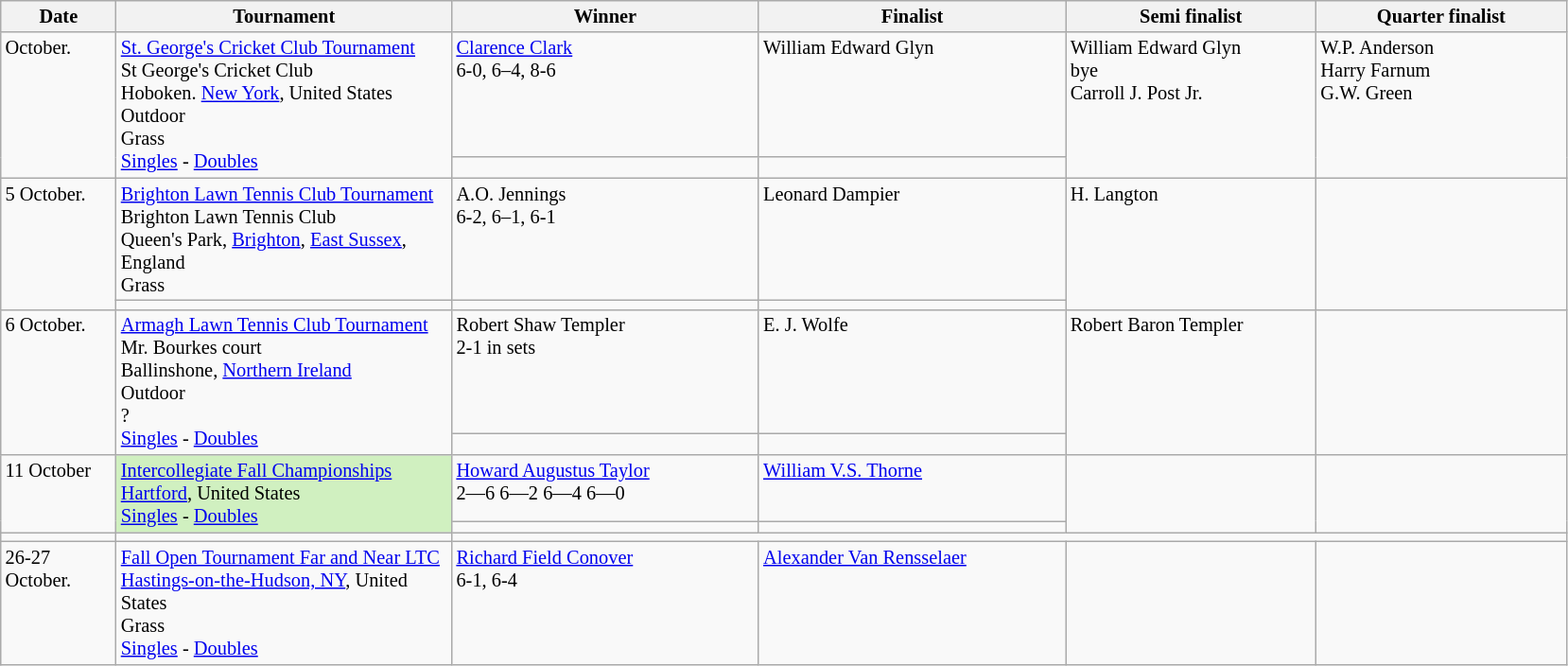<table class="wikitable" style="font-size:85%;">
<tr>
<th width="75">Date</th>
<th width="230">Tournament</th>
<th width="210">Winner</th>
<th width="210">Finalist</th>
<th width="170">Semi finalist</th>
<th width="170">Quarter finalist</th>
</tr>
<tr valign=top>
<td rowspan=2>October.</td>
<td rowspan=2><a href='#'>St. George's Cricket Club Tournament</a><br>St George's Cricket Club<br>Hoboken. <a href='#'>New York</a>, United States<br>Outdoor<br>Grass<br><a href='#'>Singles</a> - <a href='#'>Doubles</a></td>
<td> <a href='#'>Clarence Clark</a><br>6-0, 6–4, 8-6</td>
<td> William Edward Glyn</td>
<td rowspan=2> William Edward Glyn<br>bye<br> Carroll J. Post Jr.<br></td>
<td rowspan=2> W.P. Anderson<br>  Harry Farnum<br>  G.W. Green</td>
</tr>
<tr valign=top>
<td></td>
</tr>
<tr valign=top>
<td rowspan=2>5 October.</td>
<td><a href='#'>Brighton Lawn Tennis Club Tournament</a><br>Brighton Lawn Tennis Club<br>Queen's Park, <a href='#'>Brighton</a>, <a href='#'>East Sussex</a>, England<br>Grass<br></td>
<td> A.O. Jennings<br>6-2, 6–1, 6-1</td>
<td> Leonard Dampier</td>
<td rowspan=2> H. Langton</td>
<td rowspan=2></td>
</tr>
<tr valign=top>
<td></td>
<td></td>
</tr>
<tr valign=top>
<td rowspan=2>6 October.</td>
<td rowspan=2><a href='#'>Armagh Lawn Tennis Club Tournament</a><br>Mr. Bourkes court<br>Ballinshone, <a href='#'>Northern Ireland</a><br>Outdoor<br>?<br><a href='#'>Singles</a> - <a href='#'>Doubles</a></td>
<td> Robert Shaw Templer<br>2-1 in sets</td>
<td> E. J. Wolfe</td>
<td rowspan=2> Robert Baron Templer</td>
<td rowspan=2><br>   <br></td>
</tr>
<tr valign=top>
<td></td>
</tr>
<tr valign=top>
<td rowspan=2>11 October</td>
<td style="background:#d0f0c0" rowspan=2><a href='#'>Intercollegiate Fall Championships</a><br><a href='#'>Hartford</a>, United States<br><a href='#'>Singles</a> - <a href='#'>Doubles</a></td>
<td> <a href='#'>Howard Augustus Taylor</a><br>2—6 6—2 6—4 6—0</td>
<td> <a href='#'>William V.S. Thorne</a></td>
<td rowspan=2></td>
<td rowspan=2></td>
</tr>
<tr valign=top>
<td></td>
<td></td>
</tr>
<tr valign=top>
<td></td>
<td></td>
</tr>
<tr valign=top>
<td rowspan=2>26-27 October.</td>
<td rowspan=2><a href='#'>Fall Open Tournament Far and Near LTC</a><br><a href='#'>Hastings-on-the-Hudson, NY</a>, United States<br>Grass<br><a href='#'>Singles</a> - <a href='#'>Doubles</a></td>
<td> <a href='#'>Richard Field Conover</a><br>6-1, 6-4</td>
<td> <a href='#'>Alexander Van Rensselaer</a></td>
<td rowspan=2></td>
<td rowspan=2></td>
</tr>
</table>
